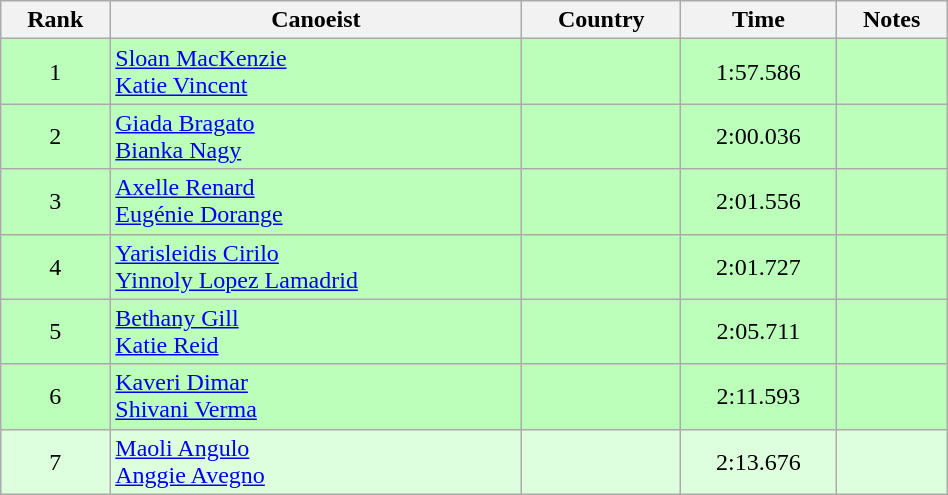<table class="wikitable" style="text-align:center;width: 50%">
<tr>
<th>Rank</th>
<th>Canoeist</th>
<th>Country</th>
<th>Time</th>
<th>Notes</th>
</tr>
<tr bgcolor=bbffbb>
<td>1</td>
<td align="left"><a href='#'>Sloan MacKenzie</a><br><a href='#'>Katie Vincent</a></td>
<td align="left"></td>
<td>1:57.586</td>
<td></td>
</tr>
<tr bgcolor=bbffbb>
<td>2</td>
<td align="left"><a href='#'>Giada Bragato</a><br><a href='#'>Bianka Nagy</a></td>
<td align="left"></td>
<td>2:00.036</td>
<td></td>
</tr>
<tr bgcolor=bbffbb>
<td>3</td>
<td align="left"><a href='#'>Axelle Renard</a><br><a href='#'>Eugénie Dorange</a></td>
<td align="left"></td>
<td>2:01.556</td>
<td></td>
</tr>
<tr bgcolor=bbffbb>
<td>4</td>
<td align="left"><a href='#'>Yarisleidis Cirilo</a><br><a href='#'>Yinnoly Lopez Lamadrid</a></td>
<td align="left"></td>
<td>2:01.727</td>
<td></td>
</tr>
<tr bgcolor=bbffbb>
<td>5</td>
<td align="left"><a href='#'>Bethany Gill</a><br><a href='#'>Katie Reid</a></td>
<td align="left"></td>
<td>2:05.711</td>
<td></td>
</tr>
<tr bgcolor=bbffbb>
<td>6</td>
<td align="left"><a href='#'>Kaveri Dimar</a><br><a href='#'>Shivani Verma</a></td>
<td align="left"></td>
<td>2:11.593</td>
<td></td>
</tr>
<tr bgcolor=ddffdd>
<td>7</td>
<td align="left"><a href='#'>Maoli Angulo</a><br><a href='#'>Anggie Avegno</a></td>
<td align="left"></td>
<td>2:13.676</td>
<td></td>
</tr>
</table>
